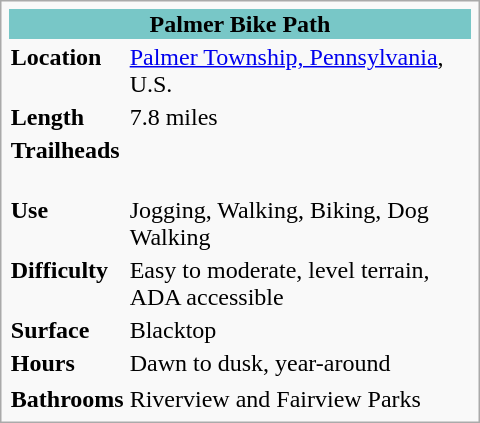<table class="infobox" style="width: 20em;">
<tr>
<th style="background-color: #78c7c7" colspan="2"><div> Palmer Bike Path </div></th>
</tr>
<tr>
<td><strong>Location</strong></td>
<td><a href='#'>Palmer Township, Pennsylvania</a>, U.S.</td>
</tr>
<tr>
<td><strong>Length</strong></td>
<td>7.8 miles</td>
</tr>
<tr>
<td><strong>Trailheads</strong></td>
<td><br><br>
</td>
</tr>
<tr>
<td><strong>Use</strong></td>
<td>Jogging, Walking, Biking, Dog Walking</td>
</tr>
<tr>
<td><strong>Difficulty</strong></td>
<td>Easy to moderate, level terrain, ADA accessible</td>
</tr>
<tr>
<td><strong>Surface </strong></td>
<td>Blacktop</td>
</tr>
<tr>
<td><strong>Hours</strong></td>
<td>Dawn to dusk, year-around</td>
</tr>
<tr>
</tr>
<tr>
<td><strong>Bathrooms</strong></td>
<td>Riverview and Fairview Parks</td>
</tr>
</table>
